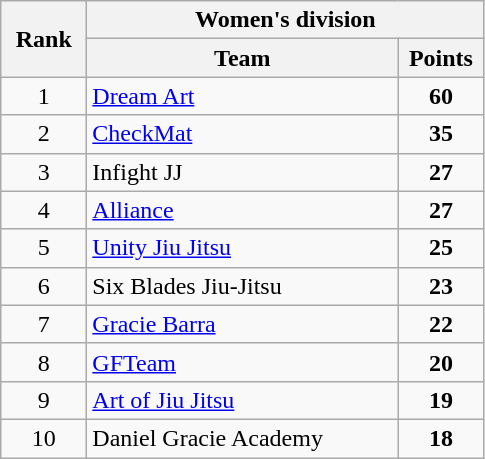<table class="wikitable" style="text-align:center;">
<tr>
<th rowspan="2" width="50">Rank</th>
<th colspan="2">Women's division</th>
</tr>
<tr>
<th width="200">Team</th>
<th width="50">Points</th>
</tr>
<tr>
<td>1</td>
<td style=text-align:left><a href='#'>Dream Art</a></td>
<td><strong>60</strong></td>
</tr>
<tr>
<td>2</td>
<td style=text-align:left><a href='#'>CheckMat</a></td>
<td><strong>35</strong></td>
</tr>
<tr>
<td>3</td>
<td style=text-align:left>Infight JJ</td>
<td><strong>27</strong></td>
</tr>
<tr>
<td>4</td>
<td style=text-align:left><a href='#'>Alliance</a></td>
<td><strong>27</strong></td>
</tr>
<tr>
<td>5</td>
<td style=text-align:left><a href='#'>Unity Jiu Jitsu</a></td>
<td><strong>25</strong></td>
</tr>
<tr>
<td>6</td>
<td style=text-align:left>Six Blades Jiu-Jitsu</td>
<td><strong>23</strong></td>
</tr>
<tr>
<td>7</td>
<td style=text-align:left><a href='#'>Gracie Barra</a></td>
<td><strong>22</strong></td>
</tr>
<tr>
<td>8</td>
<td style=text-align:left><a href='#'>GFTeam</a></td>
<td><strong>20</strong></td>
</tr>
<tr>
<td>9</td>
<td style=text-align:left><a href='#'>Art of Jiu Jitsu</a></td>
<td><strong>19</strong></td>
</tr>
<tr>
<td>10</td>
<td style=text-align:left>Daniel Gracie Academy</td>
<td><strong>18</strong></td>
</tr>
</table>
